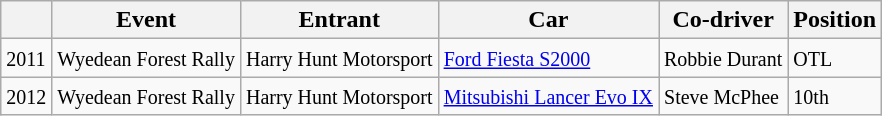<table class="wikitable">
<tr>
<th></th>
<th>Event</th>
<th>Entrant</th>
<th>Car</th>
<th>Co-driver</th>
<th>Position</th>
</tr>
<tr>
<td><small> 2011</small></td>
<td><small> Wyedean Forest Rally</small></td>
<td><small> Harry Hunt Motorsport</small></td>
<td><small> <a href='#'>Ford Fiesta S2000</a></small></td>
<td><small> Robbie Durant</small></td>
<td><small> OTL</small></td>
</tr>
<tr>
<td><small>  2012</small></td>
<td><small> Wyedean Forest Rally</small></td>
<td><small> Harry Hunt Motorsport</small></td>
<td><small> <a href='#'>Mitsubishi Lancer Evo IX</a></small></td>
<td><small> Steve McPhee</small></td>
<td><small> 10th</small></td>
</tr>
</table>
